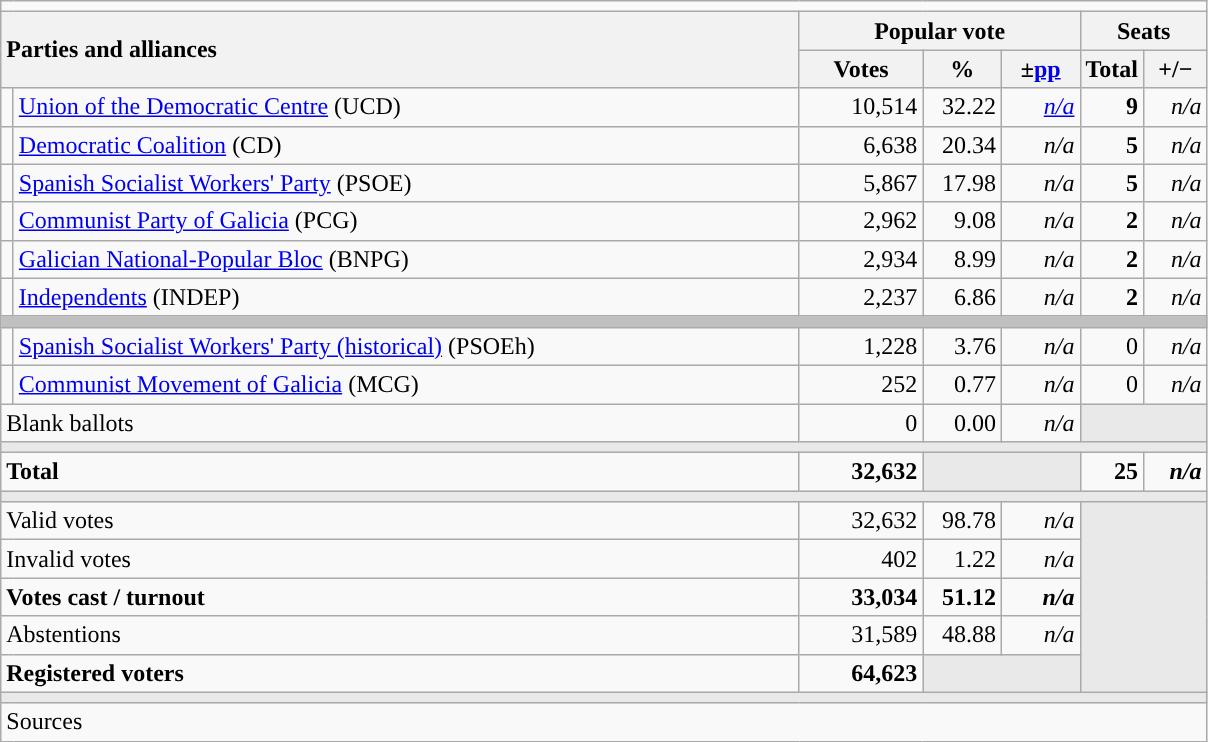<table class="wikitable" style="text-align:right;">
<tr>
<td colspan="7"></td>
</tr>
<tr>
<th style="text-align:left;" rowspan="2" colspan="2" width="525">Parties and alliances</th>
<th colspan="3">Popular vote</th>
<th colspan="2">Seats</th>
</tr>
<tr>
<th width="75">Votes</th>
<th width="45">%</th>
<th width="45">±<a href='#'>pp</a></th>
<th width="35">Total</th>
<th width="35">+/−</th>
</tr>
<tr>
<td width="1" style="color:inherit;background:"></td>
<td align="left"><a href='#'>Union of the Democratic Centre</a> (UCD)</td>
<td>10,514</td>
<td>32.22</td>
<td><em><a href='#'>n/a</a></em></td>
<td><strong>9</strong></td>
<td><em>n/a</em></td>
</tr>
<tr>
<td style="color:inherit;background:"></td>
<td align="left"><a href='#'>Democratic Coalition</a> (CD)</td>
<td>6,638</td>
<td>20.34</td>
<td><em>n/a</em></td>
<td><strong>5</strong></td>
<td><em>n/a</em></td>
</tr>
<tr>
<td style="color:inherit;background:"></td>
<td align="left"><a href='#'>Spanish Socialist Workers' Party</a> (PSOE)</td>
<td>5,867</td>
<td>17.98</td>
<td><em>n/a</em></td>
<td><strong>5</strong></td>
<td><em>n/a</em></td>
</tr>
<tr>
<td style="color:inherit;background:"></td>
<td align="left"><a href='#'>Communist Party of Galicia</a> (PCG)</td>
<td>2,962</td>
<td>9.08</td>
<td><em>n/a</em></td>
<td><strong>2</strong></td>
<td><em>n/a</em></td>
</tr>
<tr>
<td style="color:inherit;background:"></td>
<td align="left"><a href='#'>Galician National-Popular Bloc</a> (BNPG)</td>
<td>2,934</td>
<td>8.99</td>
<td><em>n/a</em></td>
<td><strong>2</strong></td>
<td><em>n/a</em></td>
</tr>
<tr>
<td style="color:inherit;background:"></td>
<td align="left"><a href='#'>Independents</a> (INDEP)</td>
<td>2,237</td>
<td>6.86</td>
<td><em>n/a</em></td>
<td><strong>2</strong></td>
<td><em>n/a</em></td>
</tr>
<tr>
<td colspan="7" bgcolor="#C0C0C0"></td>
</tr>
<tr>
<td style="color:inherit;background:"></td>
<td align="left"><a href='#'>Spanish Socialist Workers' Party (historical)</a> (PSOEh)</td>
<td>1,228</td>
<td>3.76</td>
<td><em>n/a</em></td>
<td>0</td>
<td><em>n/a</em></td>
</tr>
<tr>
<td style="color:inherit;background:"></td>
<td align="left"><a href='#'>Communist Movement of Galicia</a> (MCG)</td>
<td>252</td>
<td>0.77</td>
<td><em>n/a</em></td>
<td>0</td>
<td><em>n/a</em></td>
</tr>
<tr>
<td align="left" colspan="2">Blank ballots</td>
<td>0</td>
<td>0.00</td>
<td><em>n/a</em></td>
<td bgcolor="#E9E9E9" colspan="2"></td>
</tr>
<tr>
<td colspan="7" bgcolor="#E9E9E9"></td>
</tr>
<tr style="font-weight:bold;">
<td align="left" colspan="2">Total</td>
<td>32,632</td>
<td bgcolor="#E9E9E9" colspan="2"></td>
<td>25</td>
<td><em>n/a</em></td>
</tr>
<tr>
<td colspan="7" bgcolor="#E9E9E9"></td>
</tr>
<tr>
<td align="left" colspan="2">Valid votes</td>
<td>32,632</td>
<td>98.78</td>
<td><em>n/a</em></td>
<td bgcolor="#E9E9E9" colspan="2" rowspan="5"></td>
</tr>
<tr>
<td align="left" colspan="2">Invalid votes</td>
<td>402</td>
<td>1.22</td>
<td><em>n/a</em></td>
</tr>
<tr style="font-weight:bold;">
<td align="left" colspan="2">Votes cast / turnout</td>
<td>33,034</td>
<td>51.12</td>
<td><em>n/a</em></td>
</tr>
<tr>
<td align="left" colspan="2">Abstentions</td>
<td>31,589</td>
<td>48.88</td>
<td><em>n/a</em></td>
</tr>
<tr style="font-weight:bold;">
<td align="left" colspan="2">Registered voters</td>
<td>64,623</td>
<td bgcolor="#E9E9E9" colspan="2"></td>
</tr>
<tr>
<td colspan="7" bgcolor="#E9E9E9"></td>
</tr>
<tr>
<td align="left" colspan="7">Sources</td>
</tr>
</table>
